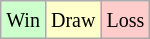<table class="wikitable">
<tr>
<td style="background-color: #CCFFCC;"><small>Win</small></td>
<td style="background-color: #FFFFCC;"><small>Draw</small></td>
<td style="background-color: #FFCCCC;"><small>Loss</small></td>
</tr>
</table>
